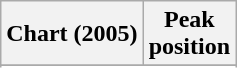<table class="wikitable sortable">
<tr>
<th>Chart (2005)</th>
<th>Peak<br>position</th>
</tr>
<tr>
</tr>
<tr>
</tr>
</table>
